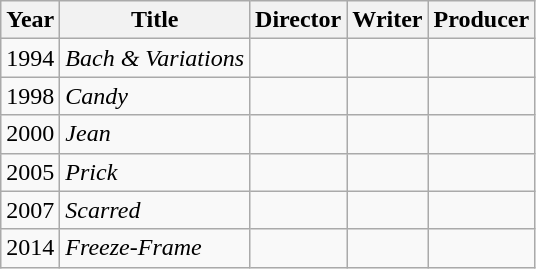<table class="wikitable">
<tr>
<th>Year</th>
<th>Title</th>
<th>Director</th>
<th>Writer</th>
<th>Producer</th>
</tr>
<tr>
<td>1994</td>
<td><em>Bach & Variations</em></td>
<td></td>
<td></td>
<td></td>
</tr>
<tr>
<td>1998</td>
<td><em>Candy</em></td>
<td></td>
<td></td>
<td></td>
</tr>
<tr>
<td>2000</td>
<td><em>Jean</em></td>
<td></td>
<td></td>
<td></td>
</tr>
<tr>
<td>2005</td>
<td><em>Prick</em></td>
<td></td>
<td></td>
<td></td>
</tr>
<tr>
<td>2007</td>
<td><em>Scarred</em></td>
<td></td>
<td></td>
<td></td>
</tr>
<tr>
<td>2014</td>
<td><em>Freeze-Frame</em></td>
<td></td>
<td></td>
<td></td>
</tr>
</table>
